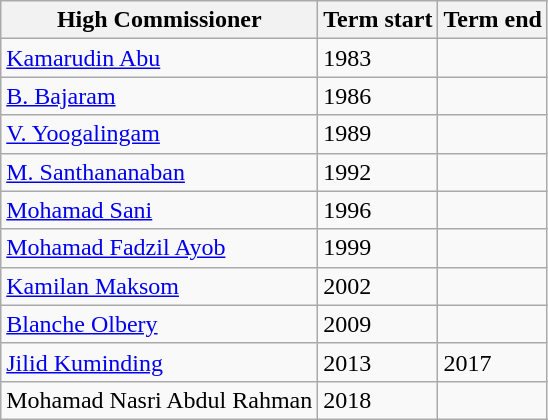<table class=wikitable>
<tr>
<th>High Commissioner</th>
<th>Term start</th>
<th>Term end</th>
</tr>
<tr>
<td><a href='#'>Kamarudin Abu</a></td>
<td>1983</td>
<td></td>
</tr>
<tr>
<td><a href='#'>B. Bajaram</a></td>
<td>1986</td>
<td></td>
</tr>
<tr>
<td><a href='#'>V. Yoogalingam</a></td>
<td>1989</td>
<td></td>
</tr>
<tr>
<td><a href='#'>M. Santhananaban</a></td>
<td>1992</td>
<td></td>
</tr>
<tr>
<td><a href='#'>Mohamad Sani</a></td>
<td>1996</td>
<td></td>
</tr>
<tr>
<td><a href='#'>Mohamad Fadzil Ayob</a></td>
<td>1999</td>
<td></td>
</tr>
<tr>
<td><a href='#'>Kamilan Maksom</a></td>
<td>2002</td>
<td></td>
</tr>
<tr>
<td><a href='#'>Blanche Olbery</a></td>
<td>2009</td>
<td></td>
</tr>
<tr>
<td><a href='#'>Jilid Kuminding</a></td>
<td>2013</td>
<td>2017</td>
</tr>
<tr>
<td>Mohamad Nasri Abdul Rahman</td>
<td>2018</td>
<td></td>
</tr>
</table>
